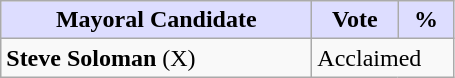<table class="wikitable">
<tr>
<th style="background:#ddf; width:200px;">Mayoral Candidate</th>
<th style="background:#ddf; width:50px;">Vote</th>
<th style="background:#ddf; width:30px;">%</th>
</tr>
<tr>
<td><strong>Steve Soloman</strong> (X)</td>
<td colspan="2">Acclaimed</td>
</tr>
</table>
